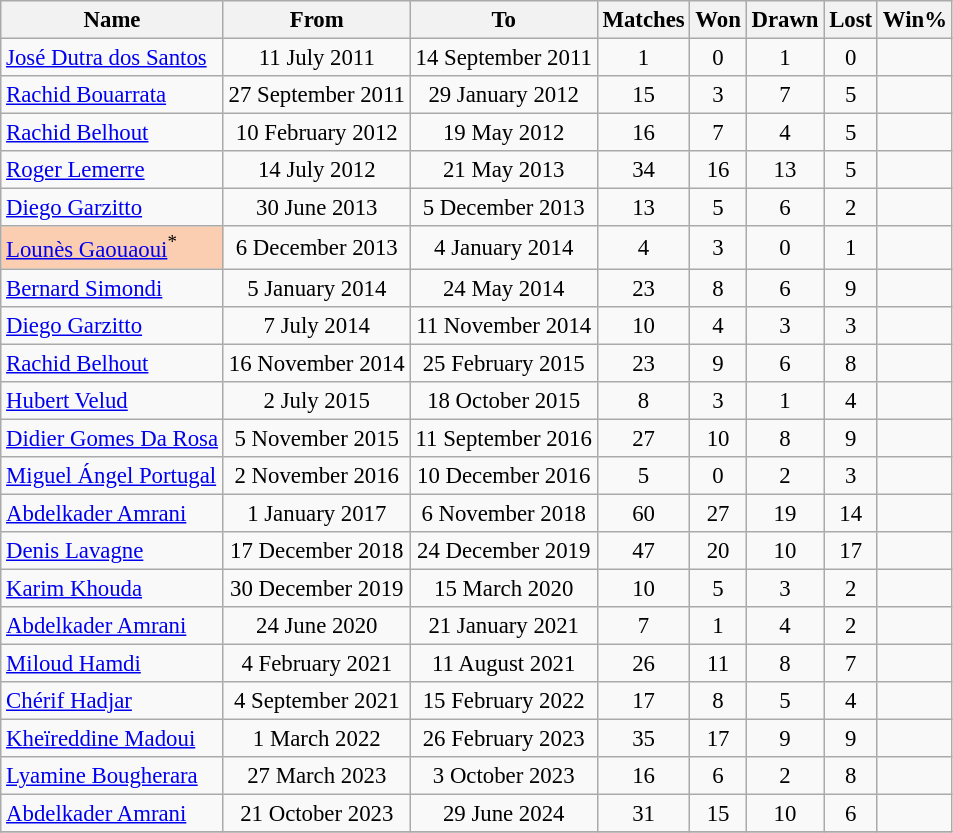<table class="wikitable plainrowheaders sortable" style="font-size:95%; text-align:center;">
<tr style="background:#f0f6ff;">
<th>Name</th>
<th>From</th>
<th>To</th>
<th>Matches</th>
<th>Won</th>
<th>Drawn</th>
<th>Lost</th>
<th>Win%</th>
</tr>
<tr>
<td align="left"> <a href='#'>José Dutra dos Santos</a></td>
<td>11 July 2011</td>
<td>14 September 2011</td>
<td>1</td>
<td>0</td>
<td>1</td>
<td>0</td>
<td></td>
</tr>
<tr>
<td align="left"> <a href='#'>Rachid Bouarrata</a></td>
<td>27 September 2011</td>
<td>29 January 2012</td>
<td>15</td>
<td>3</td>
<td>7</td>
<td>5</td>
<td></td>
</tr>
<tr>
<td align="left"> <a href='#'>Rachid Belhout</a></td>
<td>10 February 2012</td>
<td>19 May 2012</td>
<td>16</td>
<td>7</td>
<td>4</td>
<td>5</td>
<td></td>
</tr>
<tr>
<td align="left"> <a href='#'>Roger Lemerre</a></td>
<td>14 July 2012</td>
<td>21 May 2013</td>
<td>34</td>
<td>16</td>
<td>13</td>
<td>5</td>
<td></td>
</tr>
<tr>
<td align="left"> <a href='#'>Diego Garzitto</a></td>
<td>30 June 2013</td>
<td>5 December 2013</td>
<td>13</td>
<td>5</td>
<td>6</td>
<td>2</td>
<td></td>
</tr>
<tr>
<td align="left" scope=row style=background:#FBCEB1> <a href='#'>Lounès Gaouaoui</a><sup>*</sup></td>
<td>6 December 2013</td>
<td>4 January 2014</td>
<td>4</td>
<td>3</td>
<td>0</td>
<td>1</td>
<td></td>
</tr>
<tr>
<td align="left"> <a href='#'>Bernard Simondi</a></td>
<td>5 January 2014</td>
<td>24 May 2014</td>
<td>23</td>
<td>8</td>
<td>6</td>
<td>9</td>
<td></td>
</tr>
<tr>
<td align="left"> <a href='#'>Diego Garzitto</a></td>
<td>7 July 2014</td>
<td>11 November 2014</td>
<td>10</td>
<td>4</td>
<td>3</td>
<td>3</td>
<td></td>
</tr>
<tr>
<td align="left"> <a href='#'>Rachid Belhout</a></td>
<td>16 November 2014</td>
<td>25 February 2015</td>
<td>23</td>
<td>9</td>
<td>6</td>
<td>8</td>
<td></td>
</tr>
<tr>
<td align="left"> <a href='#'>Hubert Velud</a></td>
<td>2 July 2015</td>
<td>18 October 2015</td>
<td>8</td>
<td>3</td>
<td>1</td>
<td>4</td>
<td></td>
</tr>
<tr>
<td align="left"> <a href='#'>Didier Gomes Da Rosa</a></td>
<td>5 November 2015</td>
<td>11 September 2016</td>
<td>27</td>
<td>10</td>
<td>8</td>
<td>9</td>
<td></td>
</tr>
<tr>
<td align="left"> <a href='#'>Miguel Ángel Portugal</a></td>
<td>2 November 2016</td>
<td>10 December 2016</td>
<td>5</td>
<td>0</td>
<td>2</td>
<td>3</td>
<td></td>
</tr>
<tr>
<td align="left"> <a href='#'>Abdelkader Amrani</a></td>
<td>1 January 2017</td>
<td>6 November 2018</td>
<td>60</td>
<td>27</td>
<td>19</td>
<td>14</td>
<td></td>
</tr>
<tr>
<td align="left"> <a href='#'>Denis Lavagne</a></td>
<td>17 December 2018</td>
<td>24 December 2019</td>
<td>47</td>
<td>20</td>
<td>10</td>
<td>17</td>
<td></td>
</tr>
<tr>
<td align="left"> <a href='#'>Karim Khouda</a></td>
<td>30 December 2019</td>
<td>15 March 2020</td>
<td>10</td>
<td>5</td>
<td>3</td>
<td>2</td>
<td></td>
</tr>
<tr>
<td align="left"> <a href='#'>Abdelkader Amrani</a></td>
<td>24 June 2020</td>
<td>21 January 2021</td>
<td>7</td>
<td>1</td>
<td>4</td>
<td>2</td>
<td></td>
</tr>
<tr>
<td align="left"> <a href='#'>Miloud Hamdi</a></td>
<td>4 February 2021</td>
<td>11 August 2021</td>
<td>26</td>
<td>11</td>
<td>8</td>
<td>7</td>
<td></td>
</tr>
<tr>
<td align="left"> <a href='#'>Chérif Hadjar</a></td>
<td>4 September 2021</td>
<td>15 February 2022</td>
<td>17</td>
<td>8</td>
<td>5</td>
<td>4</td>
<td></td>
</tr>
<tr>
<td align="left"> <a href='#'>Kheïreddine Madoui</a></td>
<td>1 March 2022</td>
<td>26 February 2023</td>
<td>35</td>
<td>17</td>
<td>9</td>
<td>9</td>
<td></td>
</tr>
<tr>
<td align="left"> <a href='#'>Lyamine Bougherara</a></td>
<td>27 March 2023</td>
<td>3 October 2023</td>
<td>16</td>
<td>6</td>
<td>2</td>
<td>8</td>
<td></td>
</tr>
<tr>
<td align="left"> <a href='#'>Abdelkader Amrani</a></td>
<td>21 October 2023</td>
<td>29 June 2024</td>
<td>31</td>
<td>15</td>
<td>10</td>
<td>6</td>
<td></td>
</tr>
<tr>
</tr>
</table>
